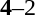<table style="text-align:center">
<tr>
<th width=223></th>
<th width=100></th>
<th width=223></th>
</tr>
<tr>
<td align=right></td>
<td><strong>4</strong>–2</td>
<td align=left> <small><span></span></small></td>
</tr>
</table>
